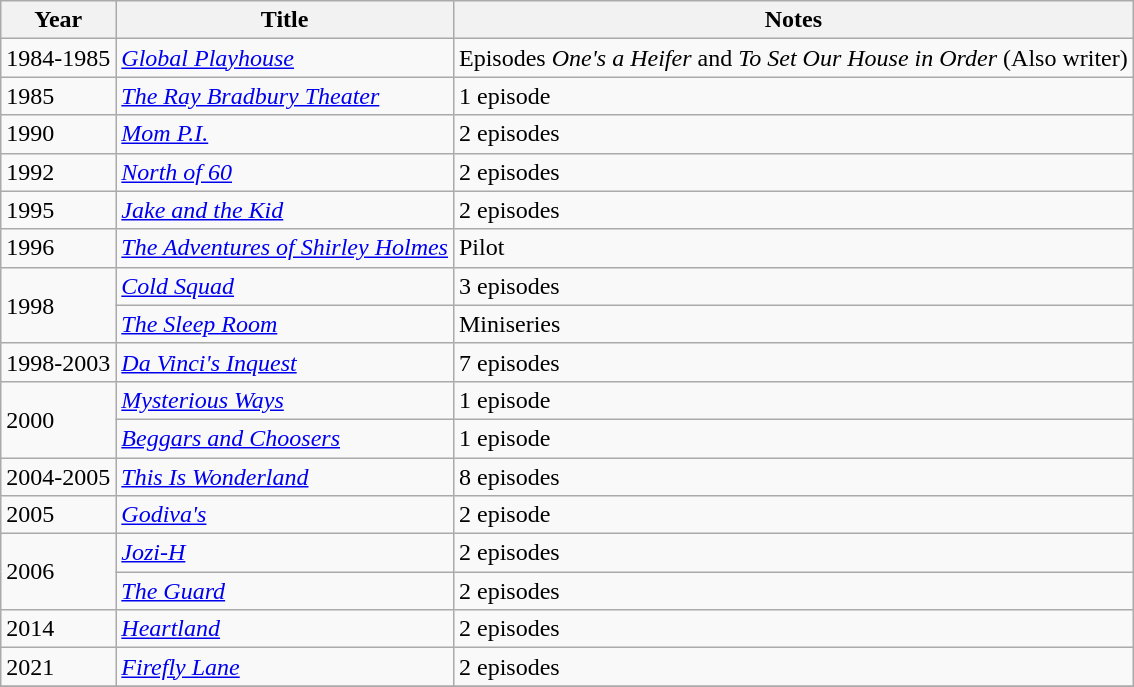<table class="wikitable">
<tr>
<th>Year</th>
<th>Title</th>
<th>Notes</th>
</tr>
<tr>
<td>1984-1985</td>
<td><em><a href='#'>Global Playhouse</a></em></td>
<td>Episodes <em>One's a Heifer</em> and <em>To Set Our House in Order</em> (Also writer)</td>
</tr>
<tr>
<td>1985</td>
<td><em><a href='#'>The Ray Bradbury Theater</a></em></td>
<td>1 episode</td>
</tr>
<tr>
<td>1990</td>
<td><em><a href='#'>Mom P.I.</a></em></td>
<td>2 episodes</td>
</tr>
<tr>
<td>1992</td>
<td><em><a href='#'>North of 60</a></em></td>
<td>2 episodes</td>
</tr>
<tr>
<td>1995</td>
<td><em><a href='#'>Jake and the Kid</a></em></td>
<td>2 episodes</td>
</tr>
<tr>
<td>1996</td>
<td><em><a href='#'>The Adventures of Shirley Holmes</a></em></td>
<td>Pilot</td>
</tr>
<tr>
<td rowspan=2>1998</td>
<td><em><a href='#'>Cold Squad</a></em></td>
<td>3 episodes</td>
</tr>
<tr>
<td><em><a href='#'>The Sleep Room</a></em></td>
<td>Miniseries</td>
</tr>
<tr>
<td>1998-2003</td>
<td><em><a href='#'>Da Vinci's Inquest</a></em></td>
<td>7 episodes</td>
</tr>
<tr>
<td rowspan=2>2000</td>
<td><em><a href='#'>Mysterious Ways</a></em></td>
<td>1 episode</td>
</tr>
<tr>
<td><em><a href='#'>Beggars and Choosers</a></em></td>
<td>1 episode</td>
</tr>
<tr>
<td>2004-2005</td>
<td><em><a href='#'>This Is Wonderland</a></em></td>
<td>8 episodes</td>
</tr>
<tr>
<td>2005</td>
<td><em><a href='#'>Godiva's</a></em></td>
<td>2 episode</td>
</tr>
<tr>
<td rowspan=2>2006</td>
<td><em><a href='#'>Jozi-H</a></em></td>
<td>2 episodes</td>
</tr>
<tr>
<td><em><a href='#'>The Guard</a></em></td>
<td>2 episodes</td>
</tr>
<tr>
<td>2014</td>
<td><em><a href='#'>Heartland</a></em></td>
<td>2 episodes</td>
</tr>
<tr>
<td>2021</td>
<td><em><a href='#'>Firefly Lane</a></em></td>
<td>2 episodes</td>
</tr>
<tr>
</tr>
</table>
